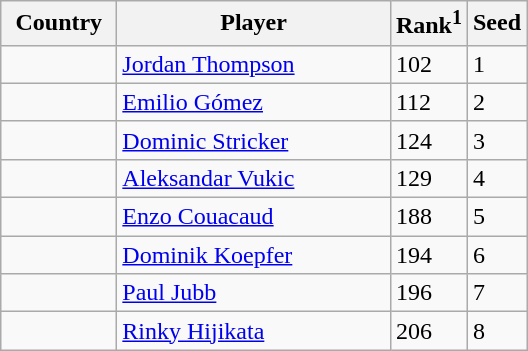<table class="sortable wikitable">
<tr>
<th width="70">Country</th>
<th width="175">Player</th>
<th>Rank<sup>1</sup></th>
<th>Seed</th>
</tr>
<tr>
<td></td>
<td><a href='#'>Jordan Thompson</a></td>
<td>102</td>
<td>1</td>
</tr>
<tr>
<td></td>
<td><a href='#'>Emilio Gómez</a></td>
<td>112</td>
<td>2</td>
</tr>
<tr>
<td></td>
<td><a href='#'>Dominic Stricker</a></td>
<td>124</td>
<td>3</td>
</tr>
<tr>
<td></td>
<td><a href='#'>Aleksandar Vukic</a></td>
<td>129</td>
<td>4</td>
</tr>
<tr>
<td></td>
<td><a href='#'>Enzo Couacaud</a></td>
<td>188</td>
<td>5</td>
</tr>
<tr>
<td></td>
<td><a href='#'>Dominik Koepfer</a></td>
<td>194</td>
<td>6</td>
</tr>
<tr>
<td></td>
<td><a href='#'>Paul Jubb</a></td>
<td>196</td>
<td>7</td>
</tr>
<tr>
<td></td>
<td><a href='#'>Rinky Hijikata</a></td>
<td>206</td>
<td>8</td>
</tr>
</table>
